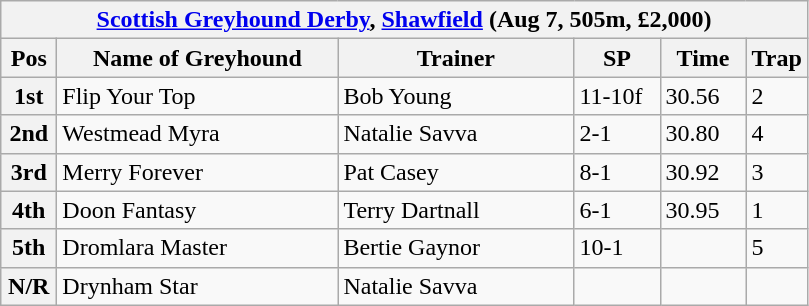<table class="wikitable">
<tr>
<th colspan="6"><a href='#'>Scottish Greyhound Derby</a>, <a href='#'>Shawfield</a> (Aug 7, 505m, £2,000)</th>
</tr>
<tr>
<th width=30>Pos</th>
<th width=180>Name of Greyhound</th>
<th width=150>Trainer</th>
<th width=50>SP</th>
<th width=50>Time</th>
<th width=30>Trap</th>
</tr>
<tr>
<th>1st</th>
<td>Flip Your Top</td>
<td>Bob Young</td>
<td>11-10f</td>
<td>30.56</td>
<td>2</td>
</tr>
<tr>
<th>2nd</th>
<td>Westmead Myra</td>
<td>Natalie Savva</td>
<td>2-1</td>
<td>30.80</td>
<td>4</td>
</tr>
<tr>
<th>3rd</th>
<td>Merry Forever</td>
<td>Pat Casey</td>
<td>8-1</td>
<td>30.92</td>
<td>3</td>
</tr>
<tr>
<th>4th</th>
<td>Doon Fantasy</td>
<td>Terry Dartnall</td>
<td>6-1</td>
<td>30.95</td>
<td>1</td>
</tr>
<tr>
<th>5th</th>
<td>Dromlara Master</td>
<td>Bertie Gaynor</td>
<td>10-1</td>
<td></td>
<td>5</td>
</tr>
<tr>
<th>N/R</th>
<td>Drynham Star</td>
<td>Natalie Savva</td>
<td></td>
<td></td>
<td></td>
</tr>
</table>
